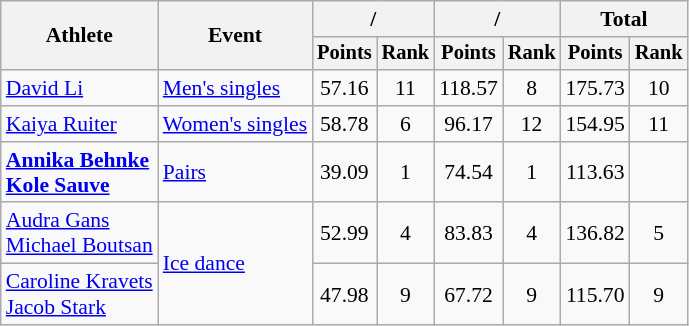<table class="wikitable" style="font-size:90%">
<tr>
<th rowspan="2">Athlete</th>
<th rowspan="2">Event</th>
<th colspan="2">/</th>
<th colspan="2">/</th>
<th colspan="2">Total</th>
</tr>
<tr style="font-size:95%">
<th>Points</th>
<th>Rank</th>
<th>Points</th>
<th>Rank</th>
<th>Points</th>
<th>Rank</th>
</tr>
<tr align=center>
<td align=left><a href='#'>David Li</a></td>
<td align=left><a href='#'>Men's singles</a></td>
<td>57.16</td>
<td>11</td>
<td>118.57</td>
<td>8</td>
<td>175.73</td>
<td>10</td>
</tr>
<tr align=center>
<td align=left><a href='#'>Kaiya Ruiter</a></td>
<td align=left><a href='#'>Women's singles</a></td>
<td>58.78</td>
<td>6</td>
<td>96.17</td>
<td>12</td>
<td>154.95</td>
<td>11</td>
</tr>
<tr align=center>
<td align=left><strong><a href='#'>Annika Behnke</a><br><a href='#'>Kole Sauve</a></strong></td>
<td align=left><a href='#'>Pairs</a></td>
<td>39.09</td>
<td>1</td>
<td>74.54</td>
<td>1</td>
<td>113.63</td>
<td></td>
</tr>
<tr align=center>
<td align=left><a href='#'>Audra Gans</a><br><a href='#'>Michael Boutsan</a></td>
<td align=left rowspan=2><a href='#'>Ice dance</a></td>
<td>52.99</td>
<td>4</td>
<td>83.83</td>
<td>4</td>
<td>136.82</td>
<td>5</td>
</tr>
<tr align=center>
<td align=left><a href='#'>Caroline Kravets</a><br><a href='#'>Jacob Stark</a></td>
<td>47.98</td>
<td>9</td>
<td>67.72</td>
<td>9</td>
<td>115.70</td>
<td>9</td>
</tr>
</table>
